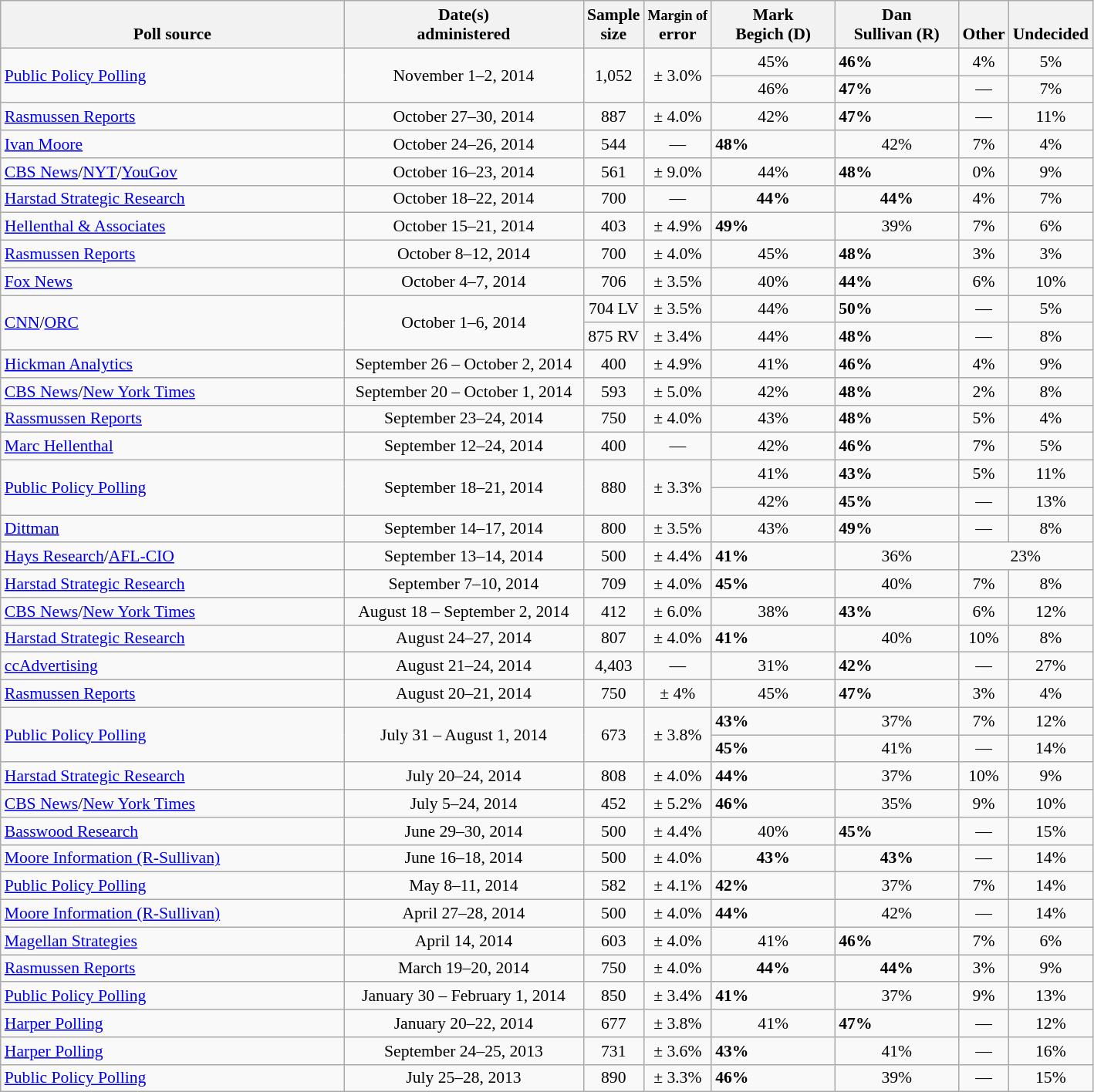<table class="wikitable" style="font-size:90%">
<tr valign= bottom>
<th style="width:290px;">Poll source</th>
<th style="width:200px;">Date(s)<br>administered</th>
<th class=small>Sample<br>size</th>
<th class=small><small>Margin of</small><br>error</th>
<th style="width:100px;">Mark<br>Begich (D)</th>
<th style="width:100px;">Dan<br>Sullivan (R)</th>
<th>Other</th>
<th>Undecided</th>
</tr>
<tr>
<td rowspan=2><a href='#'>Public Policy Polling</a></td>
<td align=center rowspan=2>November 1–2, 2014</td>
<td align=center rowspan=2>1,052</td>
<td align=center rowspan=2>± 3.0%</td>
<td align=center>45%</td>
<td><strong>46%</strong></td>
<td align=center>4%</td>
<td align=center>5%</td>
</tr>
<tr>
<td align=center>46%</td>
<td><strong>47%</strong></td>
<td align=center>—</td>
<td align=center>7%</td>
</tr>
<tr>
<td><a href='#'>Rasmussen Reports</a></td>
<td align=center>October 27–30, 2014</td>
<td align=center>887</td>
<td align=center>± 4.0%</td>
<td align=center>42%</td>
<td><strong>47%</strong></td>
<td align=center>—</td>
<td align=center>11%</td>
</tr>
<tr>
<td><a href='#'>Ivan Moore</a></td>
<td align=center>October 24–26, 2014</td>
<td align=center>544</td>
<td align=center>—</td>
<td><strong>48%</strong></td>
<td align=center>42%</td>
<td align=center>7%</td>
<td align=center>4%</td>
</tr>
<tr>
<td><a href='#'>CBS News</a>/<a href='#'>NYT</a>/<a href='#'>YouGov</a></td>
<td align=center>October 16–23, 2014</td>
<td align=center>561</td>
<td align=center>± 9.0%</td>
<td align=center>44%</td>
<td><strong>48%</strong></td>
<td align=center>0%</td>
<td align=center>9%</td>
</tr>
<tr>
<td><a href='#'>Harstad Strategic Research</a></td>
<td align=center>October 18–22, 2014</td>
<td align=center>700</td>
<td align=center>—</td>
<td align=center><strong>44%</strong></td>
<td align=center><strong>44%</strong></td>
<td align=center>4%</td>
<td align=center>7%</td>
</tr>
<tr>
<td><a href='#'>Hellenthal & Associates</a></td>
<td align=center>October 15–21, 2014</td>
<td align=center>403</td>
<td align=center>± 4.9%</td>
<td><strong>49%</strong></td>
<td align=center>39%</td>
<td align=center>7%</td>
<td align=center>6%</td>
</tr>
<tr>
<td><a href='#'>Rasmussen Reports</a></td>
<td align=center>October 8–12, 2014</td>
<td align=center>700</td>
<td align=center>± 4.0%</td>
<td align=center>45%</td>
<td><strong>48%</strong></td>
<td align=center>3%</td>
<td align=center>3%</td>
</tr>
<tr>
<td><a href='#'>Fox News</a></td>
<td align=center>October 4–7, 2014</td>
<td align=center>706</td>
<td align=center>± 3.5%</td>
<td align=center>40%</td>
<td><strong>44%</strong></td>
<td align=center>6%</td>
<td align=center>10%</td>
</tr>
<tr>
<td rowspan=2><a href='#'>CNN</a>/<a href='#'>ORC</a></td>
<td align=center rowspan=2>October 1–6, 2014</td>
<td align=center>704 LV</td>
<td align=center>± 3.5%</td>
<td align=center>44%</td>
<td><strong>50%</strong></td>
<td align=center>—</td>
<td align=center>5%</td>
</tr>
<tr>
<td align=center>875 RV</td>
<td align=center>± 3.4%</td>
<td align=center>44%</td>
<td><strong>48%</strong></td>
<td align=center>—</td>
<td align=center>8%</td>
</tr>
<tr>
<td><a href='#'>Hickman Analytics</a></td>
<td align=center>September 26 – October 2, 2014</td>
<td align=center>400</td>
<td align=center>± 4.9%</td>
<td align=center>41%</td>
<td><strong>46%</strong></td>
<td align=center>4%</td>
<td align=center>9%</td>
</tr>
<tr>
<td><a href='#'>CBS News</a>/<a href='#'>New York Times</a></td>
<td align=center>September 20 – October 1, 2014</td>
<td align=center>593</td>
<td align=center>± 5.0%</td>
<td align=center>42%</td>
<td><strong>48%</strong></td>
<td align=center>2%</td>
<td align=center>8%</td>
</tr>
<tr>
<td><a href='#'>Rassmussen Reports</a></td>
<td align=center>September 23–24, 2014</td>
<td align=center>750</td>
<td align=center>± 4.0%</td>
<td align=center>43%</td>
<td><strong>48%</strong></td>
<td align=center>5%</td>
<td align=center>4%</td>
</tr>
<tr>
<td><a href='#'>Marc Hellenthal</a></td>
<td align=center>September 12–24, 2014</td>
<td align=center>400</td>
<td align=center>—</td>
<td align=center>42%</td>
<td><strong>46%</strong></td>
<td align=center>7%</td>
<td align=center>5%</td>
</tr>
<tr>
<td rowspan=2><a href='#'>Public Policy Polling</a></td>
<td align=center rowspan=2>September 18–21, 2014</td>
<td align=center rowspan=2>880</td>
<td align=center rowspan=2>± 3.3%</td>
<td align=center>41%</td>
<td><strong>43%</strong></td>
<td align=center>5%</td>
<td align=center>11%</td>
</tr>
<tr>
<td align=center>42%</td>
<td><strong>45%</strong></td>
<td align=center>—</td>
<td align=center>13%</td>
</tr>
<tr>
<td><a href='#'>Dittman</a></td>
<td align=center>September 14–17, 2014</td>
<td align=center>800</td>
<td align=center>± 3.5%</td>
<td align=center>43%</td>
<td><strong>49%</strong></td>
<td align=center>—</td>
<td align=center>8%</td>
</tr>
<tr>
<td><a href='#'>Hays Research</a>/<a href='#'>AFL-CIO</a></td>
<td align=center>September 13–14, 2014</td>
<td align=center>500</td>
<td align=center>± 4.4%</td>
<td><strong>41%</strong></td>
<td align=center>36%</td>
<td align=center colspan=2>23%</td>
</tr>
<tr>
<td><a href='#'>Harstad Strategic Research</a></td>
<td align=center>September 7–10, 2014</td>
<td align=center>709</td>
<td align=center>± 4.0%</td>
<td><strong>45%</strong></td>
<td align=center>40%</td>
<td align=center>7%</td>
<td align=center>8%</td>
</tr>
<tr>
<td><a href='#'>CBS News</a>/<a href='#'>New York Times</a></td>
<td align=center>August 18 – September 2, 2014</td>
<td align=center>412</td>
<td align=center>± 6.0%</td>
<td align=center>38%</td>
<td><strong>43%</strong></td>
<td align=center>6%</td>
<td align=center>12%</td>
</tr>
<tr>
<td><a href='#'>Harstad Strategic Research</a></td>
<td align=center>August 24–27, 2014</td>
<td align=center>807</td>
<td align=center>± 4.0%</td>
<td><strong>41%</strong></td>
<td align=center>40%</td>
<td align=center>10%</td>
<td align=center>8%</td>
</tr>
<tr>
<td><a href='#'>ccAdvertising</a></td>
<td align=center>August 21–24, 2014</td>
<td align=center>4,403</td>
<td align=center>—</td>
<td align=center>31%</td>
<td><strong>42%</strong></td>
<td align=center>—</td>
<td align=center>27%</td>
</tr>
<tr>
<td><a href='#'>Rasmussen Reports</a></td>
<td align=center>August 20–21, 2014</td>
<td align=center>750</td>
<td align=center>± 4%</td>
<td align=center>45%</td>
<td><strong>47%</strong></td>
<td align=center>3%</td>
<td align=center>4%</td>
</tr>
<tr>
<td rowspan=2><a href='#'>Public Policy Polling</a></td>
<td align=center rowspan=2>July 31 – August 1, 2014</td>
<td align=center rowspan=2>673</td>
<td align=center rowspan=2>± 3.8%</td>
<td><strong>43%</strong></td>
<td align=center>37%</td>
<td align=center>7%</td>
<td align=center>12%</td>
</tr>
<tr>
<td><strong>45%</strong></td>
<td align=center>41%</td>
<td align=center>—</td>
<td align=center>14%</td>
</tr>
<tr>
<td><a href='#'>Harstad Strategic Research</a></td>
<td align=center>July 20–24, 2014</td>
<td align=center>808</td>
<td align=center>± 4.0%</td>
<td><strong>44%</strong></td>
<td align=center>37%</td>
<td align=center>10%</td>
<td align=center>9%</td>
</tr>
<tr>
<td><a href='#'>CBS News</a>/<a href='#'>New York Times</a></td>
<td align=center>July 5–24, 2014</td>
<td align=center>452</td>
<td align=center>± 5.2%</td>
<td><strong>46%</strong></td>
<td align=center>35%</td>
<td align=center>9%</td>
<td align=center>10%</td>
</tr>
<tr>
<td><a href='#'>Basswood Research</a></td>
<td align=center>June 29–30, 2014</td>
<td align=center>500</td>
<td align=center>± 4.4%</td>
<td align=center>40%</td>
<td><strong>45%</strong></td>
<td align=center>—</td>
<td align=center>15%</td>
</tr>
<tr>
<td><a href='#'>Moore Information (R-Sullivan)</a></td>
<td align=center>June 16–18, 2014</td>
<td align=center>500</td>
<td align=center>± 4.0%</td>
<td align=center><strong>43%</strong></td>
<td align=center><strong>43%</strong></td>
<td align=center>—</td>
<td align=center>14%</td>
</tr>
<tr>
<td><a href='#'>Public Policy Polling</a></td>
<td align=center>May 8–11, 2014</td>
<td align=center>582</td>
<td align=center>± 4.1%</td>
<td><strong>42%</strong></td>
<td align=center>37%</td>
<td align=center>7%</td>
<td align=center>14%</td>
</tr>
<tr>
<td><a href='#'>Moore Information (R-Sullivan)</a></td>
<td align=center>April 27–28, 2014</td>
<td align=center>500</td>
<td align=center>± 4.0%</td>
<td><strong>44%</strong></td>
<td align=center>42%</td>
<td align=center>—</td>
<td align=center>14%</td>
</tr>
<tr>
<td><a href='#'>Magellan Strategies</a></td>
<td align=center>April 14, 2014</td>
<td align=center>603</td>
<td align=center>± 4.0%</td>
<td align=center>41%</td>
<td><strong>46%</strong></td>
<td align=center>7%</td>
<td align=center>6%</td>
</tr>
<tr>
<td><a href='#'>Rasmussen Reports</a></td>
<td align=center>March 19–20, 2014</td>
<td align=center>750</td>
<td align=center>± 4.0%</td>
<td align=center><strong>44%</strong></td>
<td align=center><strong>44%</strong></td>
<td align=center>3%</td>
<td align=center>9%</td>
</tr>
<tr>
<td><a href='#'>Public Policy Polling</a></td>
<td align=center>January 30 – February 1, 2014</td>
<td align=center>850</td>
<td align=center>± 3.4%</td>
<td><strong>41%</strong></td>
<td align=center>37%</td>
<td align=center>9%</td>
<td align=center>13%</td>
</tr>
<tr>
<td><a href='#'>Harper Polling</a></td>
<td align=center>January 20–22, 2014</td>
<td align=center>677</td>
<td align=center>± 3.8%</td>
<td align=center>41%</td>
<td><strong>47%</strong></td>
<td align=center>—</td>
<td align=center>12%</td>
</tr>
<tr>
<td><a href='#'>Harper Polling</a></td>
<td align=center>September 24–25, 2013</td>
<td align=center>731</td>
<td align=center>± 3.6%</td>
<td><strong>43%</strong></td>
<td align=center>41%</td>
<td align=center>—</td>
<td align=center>16%</td>
</tr>
<tr>
<td><a href='#'>Public Policy Polling</a></td>
<td align=center>July 25–28, 2013</td>
<td align=center>890</td>
<td align=center>± 3.3%</td>
<td><strong>46%</strong></td>
<td align=center>39%</td>
<td align=center>—</td>
<td align=center>15%</td>
</tr>
</table>
